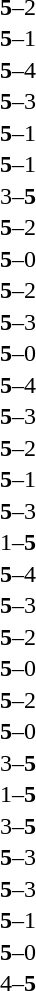<table width="100%" cellspacing="1">
<tr>
<th width=45%></th>
<th width=10%></th>
<th width=45%></th>
</tr>
<tr>
<td><strong></strong></td>
<td align="center"><strong>5</strong>–2</td>
<td></td>
</tr>
<tr>
<td><strong></strong></td>
<td align="center"><strong>5</strong>–1</td>
<td></td>
</tr>
<tr>
<td><strong></strong></td>
<td align="center"><strong>5</strong>–4</td>
<td></td>
</tr>
<tr>
<td><strong></strong></td>
<td align="center"><strong>5</strong>–3</td>
<td></td>
</tr>
<tr>
<td><strong></strong></td>
<td align="center"><strong>5</strong>–1</td>
<td></td>
</tr>
<tr>
<td><strong></strong></td>
<td align="center"><strong>5</strong>–1</td>
<td></td>
</tr>
<tr>
<td></td>
<td align="center">3–<strong>5</strong></td>
<td><strong></strong></td>
</tr>
<tr>
<td><strong></strong></td>
<td align="center"><strong>5</strong>–2</td>
<td></td>
</tr>
<tr>
<td><strong></strong></td>
<td align="center"><strong>5</strong>–0</td>
<td></td>
</tr>
<tr>
<td><strong></strong></td>
<td align="center"><strong>5</strong>–2</td>
<td></td>
</tr>
<tr>
<td><strong></strong></td>
<td align="center"><strong>5</strong>–3</td>
<td></td>
</tr>
<tr>
<td><strong></strong></td>
<td align="center"><strong>5</strong>–0</td>
<td></td>
</tr>
<tr>
<td><strong></strong></td>
<td align="center"><strong>5</strong>–4</td>
<td></td>
</tr>
<tr>
<td><strong></strong></td>
<td align="center"><strong>5</strong>–3</td>
<td></td>
</tr>
<tr>
<td><strong></strong></td>
<td align="center"><strong>5</strong>–2</td>
<td></td>
</tr>
<tr>
<td><strong></strong></td>
<td align="center"><strong>5</strong>–1</td>
<td></td>
</tr>
<tr>
<td><strong></strong></td>
<td align="center"><strong>5</strong>–3</td>
<td></td>
</tr>
<tr>
<td></td>
<td align="center">1–<strong>5</strong></td>
<td><strong></strong></td>
</tr>
<tr>
<td><strong></strong></td>
<td align="center"><strong>5</strong>–4</td>
<td></td>
</tr>
<tr>
<td><strong></strong></td>
<td align="center"><strong>5</strong>–3</td>
<td></td>
</tr>
<tr>
<td><strong></strong></td>
<td align="center"><strong>5</strong>–2</td>
<td></td>
</tr>
<tr>
<td><strong></strong></td>
<td align="center"><strong>5</strong>–0</td>
<td></td>
</tr>
<tr>
<td><strong></strong></td>
<td align="center"><strong>5</strong>–2</td>
<td></td>
</tr>
<tr>
<td><strong></strong></td>
<td align="center"><strong>5</strong>–0</td>
<td></td>
</tr>
<tr>
<td></td>
<td align="center">3–<strong>5</strong></td>
<td><strong></strong></td>
</tr>
<tr>
<td></td>
<td align="center">1–<strong>5</strong></td>
<td><strong></strong></td>
</tr>
<tr>
<td></td>
<td align="center">3–<strong>5</strong></td>
<td><strong></strong></td>
</tr>
<tr>
<td><strong></strong></td>
<td align="center"><strong>5</strong>–3</td>
<td></td>
</tr>
<tr>
<td><strong></strong></td>
<td align="center"><strong>5</strong>–3</td>
<td></td>
</tr>
<tr>
<td><strong></strong></td>
<td align="center"><strong>5</strong>–1</td>
<td></td>
</tr>
<tr>
<td><strong></strong></td>
<td align="center"><strong>5</strong>–0</td>
<td></td>
</tr>
<tr>
<td></td>
<td align="center">4–<strong>5</strong></td>
<td><strong></strong></td>
</tr>
</table>
